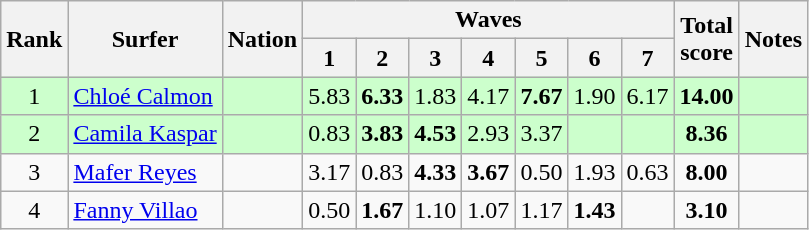<table class="wikitable sortable" style="text-align:center">
<tr>
<th rowspan=2>Rank</th>
<th rowspan=2>Surfer</th>
<th rowspan=2>Nation</th>
<th colspan=7>Waves</th>
<th rowspan=2>Total<br>score</th>
<th rowspan=2>Notes</th>
</tr>
<tr>
<th>1</th>
<th>2</th>
<th>3</th>
<th>4</th>
<th>5</th>
<th>6</th>
<th>7</th>
</tr>
<tr bgcolor=ccffcc>
<td>1</td>
<td align=left><a href='#'>Chloé Calmon</a></td>
<td align=left></td>
<td>5.83</td>
<td><strong>6.33</strong></td>
<td>1.83</td>
<td>4.17</td>
<td><strong>7.67</strong></td>
<td>1.90</td>
<td>6.17</td>
<td><strong>14.00</strong></td>
<td></td>
</tr>
<tr bgcolor=ccffcc>
<td>2</td>
<td align=left><a href='#'>Camila Kaspar</a></td>
<td align=left></td>
<td>0.83</td>
<td><strong>3.83</strong></td>
<td><strong>4.53</strong></td>
<td>2.93</td>
<td>3.37</td>
<td></td>
<td></td>
<td><strong>8.36</strong></td>
<td></td>
</tr>
<tr>
<td>3</td>
<td align=left><a href='#'>Mafer Reyes</a></td>
<td align=left></td>
<td>3.17</td>
<td>0.83</td>
<td><strong>4.33</strong></td>
<td><strong>3.67</strong></td>
<td>0.50</td>
<td>1.93</td>
<td>0.63</td>
<td><strong>8.00</strong></td>
<td></td>
</tr>
<tr>
<td>4</td>
<td align=left><a href='#'>Fanny Villao</a></td>
<td align=left></td>
<td>0.50</td>
<td><strong>1.67</strong></td>
<td>1.10</td>
<td>1.07</td>
<td>1.17</td>
<td><strong>1.43</strong></td>
<td></td>
<td><strong>3.10</strong></td>
<td></td>
</tr>
</table>
